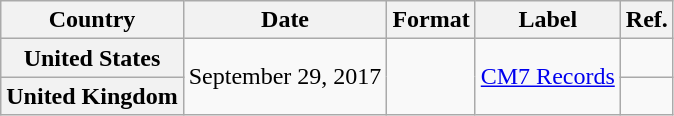<table class="wikitable plainrowheaders">
<tr>
<th scope="col">Country</th>
<th scope="col">Date</th>
<th scope="col">Format</th>
<th scope="col">Label</th>
<th scope="col">Ref.</th>
</tr>
<tr>
<th scope="row">United States</th>
<td rowspan="2">September 29, 2017</td>
<td rowspan="2"></td>
<td rowspan="2"><a href='#'>CM7 Records</a></td>
<td></td>
</tr>
<tr>
<th scope="row">United Kingdom</th>
<td></td>
</tr>
</table>
